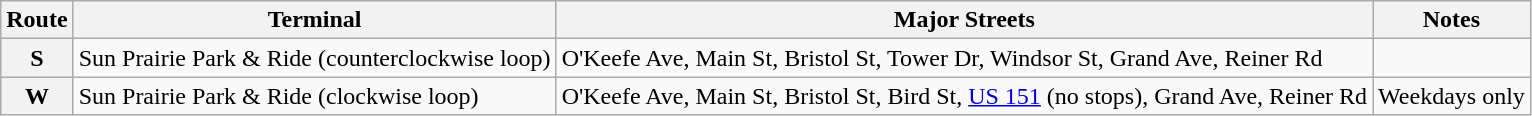<table class="wikitable">
<tr>
<th>Route</th>
<th colspan=1>Terminal</th>
<th>Major Streets</th>
<th>Notes</th>
</tr>
<tr>
<th rowspan="1">S</th>
<td>Sun Prairie Park & Ride (counterclockwise loop)</td>
<td>O'Keefe Ave, Main St, Bristol St, Tower Dr, Windsor St, Grand Ave, Reiner Rd</td>
<td></td>
</tr>
<tr>
<th rowspan="1">W</th>
<td>Sun Prairie Park & Ride (clockwise loop)</td>
<td>O'Keefe Ave, Main St, Bristol St, Bird St, <a href='#'>US 151</a> (no stops), Grand Ave, Reiner Rd</td>
<td>Weekdays only</td>
</tr>
</table>
